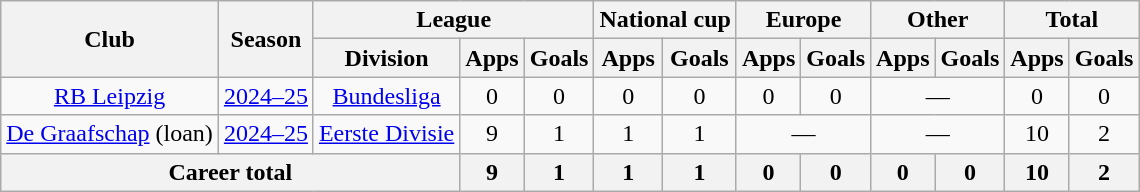<table class=wikitable style=text-align:center>
<tr>
<th rowspan="2">Club</th>
<th rowspan="2">Season</th>
<th colspan="3">League</th>
<th colspan="2">National cup</th>
<th colspan="2">Europe</th>
<th colspan="2">Other</th>
<th colspan="2">Total</th>
</tr>
<tr>
<th>Division</th>
<th>Apps</th>
<th>Goals</th>
<th>Apps</th>
<th>Goals</th>
<th>Apps</th>
<th>Goals</th>
<th>Apps</th>
<th>Goals</th>
<th>Apps</th>
<th>Goals</th>
</tr>
<tr>
<td rowspan="1"><a href='#'>RB Leipzig</a></td>
<td><a href='#'>2024–25</a></td>
<td><a href='#'>Bundesliga</a></td>
<td>0</td>
<td>0</td>
<td>0</td>
<td>0</td>
<td>0</td>
<td>0</td>
<td colspan="2">—</td>
<td>0</td>
<td>0</td>
</tr>
<tr>
<td rowspan="1"><a href='#'>De Graafschap</a> (loan)</td>
<td><a href='#'>2024–25</a></td>
<td><a href='#'>Eerste Divisie</a></td>
<td>9</td>
<td>1</td>
<td>1</td>
<td>1</td>
<td colspan="2">—</td>
<td colspan="2">—</td>
<td>10</td>
<td>2</td>
</tr>
<tr>
<th colspan="3">Career total</th>
<th>9</th>
<th>1</th>
<th>1</th>
<th>1</th>
<th>0</th>
<th>0</th>
<th>0</th>
<th>0</th>
<th>10</th>
<th>2</th>
</tr>
</table>
